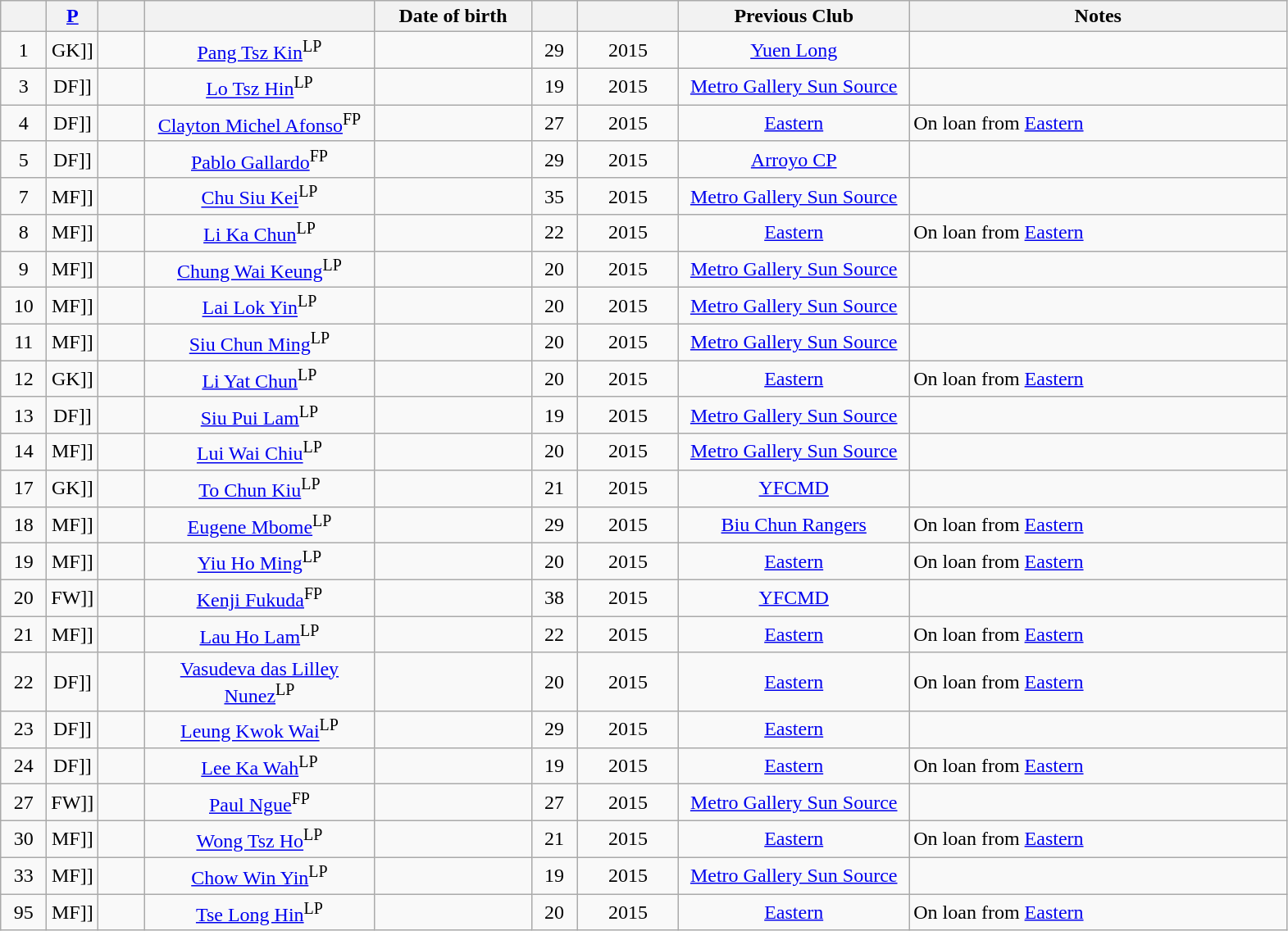<table class="wikitable sortable" style="text-align: center;">
<tr>
<th width=30></th>
<th width=30><a href='#'>P</a></th>
<th width=30></th>
<th width=180></th>
<th width=120>Date of birth</th>
<th width=30></th>
<th width=75></th>
<th width=180>Previous Club</th>
<th width=300>Notes</th>
</tr>
<tr>
<td>1</td>
<td [[>GK]]</td>
<td></td>
<td><a href='#'>Pang Tsz Kin</a><sup>LP</sup></td>
<td></td>
<td>29</td>
<td>2015</td>
<td> <a href='#'>Yuen Long</a></td>
<td></td>
</tr>
<tr>
<td>3</td>
<td [[>DF]]</td>
<td></td>
<td><a href='#'>Lo Tsz Hin</a><sup>LP</sup></td>
<td></td>
<td>19</td>
<td>2015</td>
<td> <a href='#'>Metro Gallery Sun Source</a></td>
<td></td>
</tr>
<tr>
<td>4</td>
<td [[>DF]]</td>
<td></td>
<td><a href='#'>Clayton Michel Afonso</a><sup>FP</sup></td>
<td></td>
<td>27</td>
<td>2015</td>
<td> <a href='#'>Eastern</a></td>
<td align=left>On loan from <a href='#'>Eastern</a></td>
</tr>
<tr>
<td>5</td>
<td [[>DF]]</td>
<td></td>
<td><a href='#'>Pablo Gallardo</a><sup>FP</sup></td>
<td></td>
<td>29</td>
<td>2015</td>
<td> <a href='#'>Arroyo CP</a></td>
<td></td>
</tr>
<tr>
<td>7</td>
<td [[>MF]]</td>
<td></td>
<td><a href='#'>Chu Siu Kei</a><sup>LP</sup></td>
<td></td>
<td>35</td>
<td>2015</td>
<td> <a href='#'>Metro Gallery Sun Source</a></td>
<td></td>
</tr>
<tr>
<td>8</td>
<td [[>MF]]</td>
<td></td>
<td><a href='#'>Li Ka Chun</a><sup>LP</sup></td>
<td></td>
<td>22</td>
<td>2015</td>
<td> <a href='#'>Eastern</a></td>
<td align=left>On loan from <a href='#'>Eastern</a></td>
</tr>
<tr>
<td>9</td>
<td [[>MF]]</td>
<td></td>
<td><a href='#'>Chung Wai Keung</a><sup>LP</sup></td>
<td></td>
<td>20</td>
<td>2015</td>
<td> <a href='#'>Metro Gallery Sun Source</a></td>
<td></td>
</tr>
<tr>
<td>10</td>
<td [[>MF]]</td>
<td></td>
<td><a href='#'>Lai Lok Yin</a><sup>LP</sup></td>
<td></td>
<td>20</td>
<td>2015</td>
<td> <a href='#'>Metro Gallery Sun Source</a></td>
<td></td>
</tr>
<tr>
<td>11</td>
<td [[>MF]]</td>
<td></td>
<td><a href='#'>Siu Chun Ming</a><sup>LP</sup></td>
<td></td>
<td>20</td>
<td>2015</td>
<td> <a href='#'>Metro Gallery Sun Source</a></td>
<td></td>
</tr>
<tr>
<td>12</td>
<td [[>GK]]</td>
<td></td>
<td><a href='#'>Li Yat Chun</a><sup>LP</sup></td>
<td></td>
<td>20</td>
<td>2015</td>
<td> <a href='#'>Eastern</a></td>
<td align=left>On loan from <a href='#'>Eastern</a></td>
</tr>
<tr>
<td>13</td>
<td [[>DF]]</td>
<td></td>
<td><a href='#'>Siu Pui Lam</a><sup>LP</sup></td>
<td></td>
<td>19</td>
<td>2015</td>
<td> <a href='#'>Metro Gallery Sun Source</a></td>
<td></td>
</tr>
<tr>
<td>14</td>
<td [[>MF]]</td>
<td></td>
<td><a href='#'>Lui Wai Chiu</a><sup>LP</sup></td>
<td></td>
<td>20</td>
<td>2015</td>
<td> <a href='#'>Metro Gallery Sun Source</a></td>
<td></td>
</tr>
<tr>
<td>17</td>
<td [[>GK]]</td>
<td></td>
<td><a href='#'>To Chun Kiu</a><sup>LP</sup></td>
<td></td>
<td>21</td>
<td>2015</td>
<td> <a href='#'>YFCMD</a></td>
<td></td>
</tr>
<tr>
<td>18</td>
<td [[>MF]]</td>
<td></td>
<td><a href='#'>Eugene Mbome</a><sup>LP</sup></td>
<td></td>
<td>29</td>
<td>2015</td>
<td> <a href='#'>Biu Chun Rangers</a></td>
<td align=left>On loan from <a href='#'>Eastern</a></td>
</tr>
<tr>
<td>19</td>
<td [[>MF]]</td>
<td></td>
<td><a href='#'>Yiu Ho Ming</a><sup>LP</sup></td>
<td></td>
<td>20</td>
<td>2015</td>
<td> <a href='#'>Eastern</a></td>
<td align=left>On loan from <a href='#'>Eastern</a></td>
</tr>
<tr>
<td>20</td>
<td [[>FW]]</td>
<td></td>
<td><a href='#'>Kenji Fukuda</a><sup>FP</sup></td>
<td></td>
<td>38</td>
<td>2015</td>
<td> <a href='#'>YFCMD</a></td>
<td></td>
</tr>
<tr>
<td>21</td>
<td [[>MF]]</td>
<td></td>
<td><a href='#'>Lau Ho Lam</a><sup>LP</sup></td>
<td></td>
<td>22</td>
<td>2015</td>
<td> <a href='#'>Eastern</a></td>
<td align=left>On loan from <a href='#'>Eastern</a></td>
</tr>
<tr>
<td>22</td>
<td [[>DF]]</td>
<td></td>
<td><a href='#'>Vasudeva das Lilley Nunez</a><sup>LP</sup></td>
<td></td>
<td>20</td>
<td>2015</td>
<td> <a href='#'>Eastern</a></td>
<td align=left>On loan from <a href='#'>Eastern</a></td>
</tr>
<tr>
<td>23</td>
<td [[>DF]]</td>
<td></td>
<td><a href='#'>Leung Kwok Wai</a><sup>LP</sup></td>
<td></td>
<td>29</td>
<td>2015</td>
<td> <a href='#'>Eastern</a></td>
<td></td>
</tr>
<tr>
<td>24</td>
<td [[>DF]]</td>
<td></td>
<td><a href='#'>Lee Ka Wah</a><sup>LP</sup></td>
<td></td>
<td>19</td>
<td>2015</td>
<td> <a href='#'>Eastern</a></td>
<td align=left>On loan from <a href='#'>Eastern</a></td>
</tr>
<tr>
<td>27</td>
<td [[>FW]]</td>
<td></td>
<td><a href='#'>Paul Ngue</a><sup>FP</sup></td>
<td></td>
<td>27</td>
<td>2015</td>
<td> <a href='#'>Metro Gallery Sun Source</a></td>
<td></td>
</tr>
<tr>
<td>30</td>
<td [[>MF]]</td>
<td></td>
<td><a href='#'>Wong Tsz Ho</a><sup>LP</sup></td>
<td></td>
<td>21</td>
<td>2015</td>
<td> <a href='#'>Eastern</a></td>
<td align=left>On loan from <a href='#'>Eastern</a></td>
</tr>
<tr>
<td>33</td>
<td [[>MF]]</td>
<td></td>
<td><a href='#'>Chow Win Yin</a><sup>LP</sup></td>
<td></td>
<td>19</td>
<td>2015</td>
<td> <a href='#'>Metro Gallery Sun Source</a></td>
<td></td>
</tr>
<tr>
<td>95</td>
<td [[>MF]]</td>
<td></td>
<td><a href='#'>Tse Long Hin</a><sup>LP</sup></td>
<td></td>
<td>20</td>
<td>2015</td>
<td> <a href='#'>Eastern</a></td>
<td align=left>On loan from <a href='#'>Eastern</a></td>
</tr>
</table>
